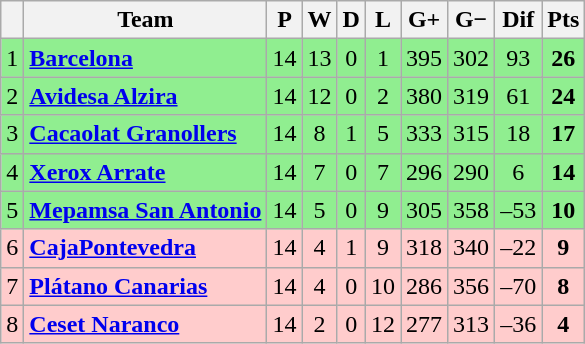<table class="wikitable sortable" style="text-align: center;">
<tr>
<th align="center"></th>
<th align="center">Team</th>
<th align="center">P</th>
<th align="center">W</th>
<th align="center">D</th>
<th align="center">L</th>
<th align="center">G+</th>
<th align="center">G−</th>
<th align="center">Dif</th>
<th align="center">Pts</th>
</tr>
<tr style="background: #90EE90;">
<td>1</td>
<td align="left"><strong><a href='#'>Barcelona</a></strong></td>
<td>14</td>
<td>13</td>
<td>0</td>
<td>1</td>
<td>395</td>
<td>302</td>
<td>93</td>
<td><strong>26</strong></td>
</tr>
<tr style="background: #90EE90;">
<td>2</td>
<td align="left"><strong><a href='#'>Avidesa Alzira</a></strong></td>
<td>14</td>
<td>12</td>
<td>0</td>
<td>2</td>
<td>380</td>
<td>319</td>
<td>61</td>
<td><strong>24</strong></td>
</tr>
<tr style="background: #90EE90;">
<td>3</td>
<td align="left"><strong><a href='#'>Cacaolat Granollers</a></strong></td>
<td>14</td>
<td>8</td>
<td>1</td>
<td>5</td>
<td>333</td>
<td>315</td>
<td>18</td>
<td><strong>17</strong></td>
</tr>
<tr style="background: #90EE90;">
<td>4</td>
<td align="left"><strong><a href='#'>Xerox Arrate</a></strong></td>
<td>14</td>
<td>7</td>
<td>0</td>
<td>7</td>
<td>296</td>
<td>290</td>
<td>6</td>
<td><strong>14</strong></td>
</tr>
<tr style="background: #90EE90;">
<td>5</td>
<td align="left"><strong><a href='#'>Mepamsa San Antonio</a></strong></td>
<td>14</td>
<td>5</td>
<td>0</td>
<td>9</td>
<td>305</td>
<td>358</td>
<td>–53</td>
<td><strong>10</strong></td>
</tr>
<tr style="background: #FFCCCC;">
<td>6</td>
<td align="left"><strong><a href='#'>CajaPontevedra</a></strong></td>
<td>14</td>
<td>4</td>
<td>1</td>
<td>9</td>
<td>318</td>
<td>340</td>
<td>–22</td>
<td><strong>9</strong></td>
</tr>
<tr style="background:#FFCCCC">
<td>7</td>
<td align="left"><strong><a href='#'>Plátano Canarias</a></strong></td>
<td>14</td>
<td>4</td>
<td>0</td>
<td>10</td>
<td>286</td>
<td>356</td>
<td>–70</td>
<td><strong>8</strong></td>
</tr>
<tr style="background:#FFCCCC">
<td>8</td>
<td align="left"><strong><a href='#'>Ceset Naranco</a></strong></td>
<td>14</td>
<td>2</td>
<td>0</td>
<td>12</td>
<td>277</td>
<td>313</td>
<td>–36</td>
<td><strong>4</strong></td>
</tr>
</table>
